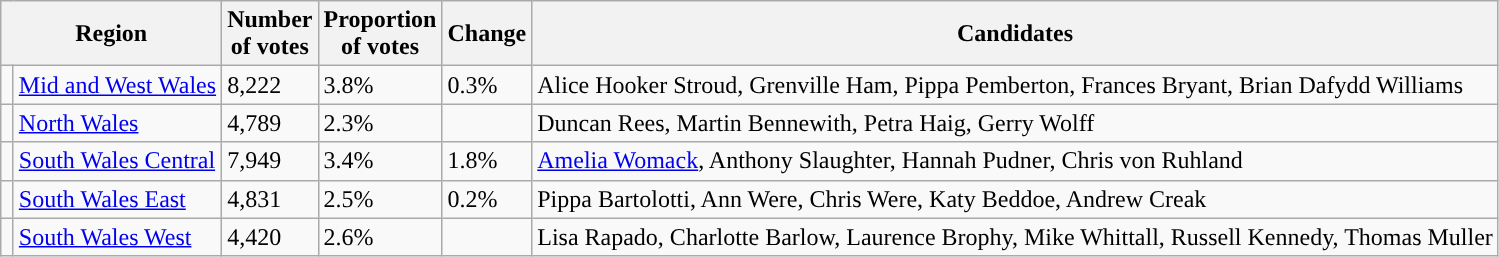<table class="wikitable">
<tr>
<th colspan="2">Region</th>
<th>Number<br>of votes</th>
<th>Proportion<br>of votes</th>
<th>Change</th>
<th>Candidates</th>
</tr>
<tr>
<td width="1" style="color:inherit;background:"></td>
<td><a href='#'>Mid and West Wales</a></td>
<td>8,222</td>
<td>3.8%</td>
<td> 0.3%</td>
<td>Alice Hooker Stroud, Grenville Ham, Pippa Pemberton, Frances Bryant, Brian Dafydd Williams</td>
</tr>
<tr>
<td style="color:inherit;background:"></td>
<td><a href='#'>North Wales</a></td>
<td>4,789</td>
<td>2.3%</td>
<td></td>
<td>Duncan Rees, Martin Bennewith, Petra Haig, Gerry Wolff</td>
</tr>
<tr>
<td style="color:inherit;background:"></td>
<td><a href='#'>South Wales Central</a></td>
<td>7,949</td>
<td>3.4%</td>
<td> 1.8%</td>
<td><a href='#'>Amelia Womack</a>, Anthony Slaughter, Hannah Pudner, Chris von Ruhland</td>
</tr>
<tr>
<td style="color:inherit;background:"></td>
<td><a href='#'>South Wales East</a></td>
<td>4,831</td>
<td>2.5%</td>
<td> 0.2%</td>
<td>Pippa Bartolotti, Ann Were, Chris Were, Katy Beddoe, Andrew Creak</td>
</tr>
<tr>
<td style="color:inherit;background:"></td>
<td><a href='#'>South Wales West</a></td>
<td>4,420</td>
<td>2.6%</td>
<td></td>
<td>Lisa Rapado, Charlotte Barlow, Laurence Brophy, Mike Whittall, Russell Kennedy, Thomas Muller</td>
</tr>
</table>
